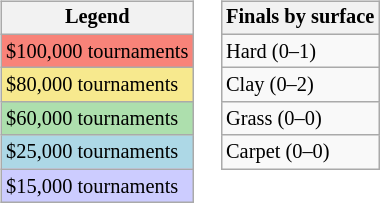<table>
<tr valign=top>
<td><br><table class=wikitable style="font-size:85%">
<tr>
<th>Legend</th>
</tr>
<tr style="background:#f88379;">
<td>$100,000 tournaments</td>
</tr>
<tr style="background:#f7e98e;">
<td>$80,000 tournaments</td>
</tr>
<tr style="background:#addfad;">
<td>$60,000 tournaments</td>
</tr>
<tr style="background:lightblue;">
<td>$25,000 tournaments</td>
</tr>
<tr style="background:#ccccff;">
<td>$15,000 tournaments</td>
</tr>
</table>
</td>
<td><br><table class=wikitable style="font-size:85%">
<tr>
<th>Finals by surface</th>
</tr>
<tr>
<td>Hard (0–1)</td>
</tr>
<tr>
<td>Clay (0–2)</td>
</tr>
<tr>
<td>Grass (0–0)</td>
</tr>
<tr>
<td>Carpet (0–0)</td>
</tr>
</table>
</td>
</tr>
</table>
